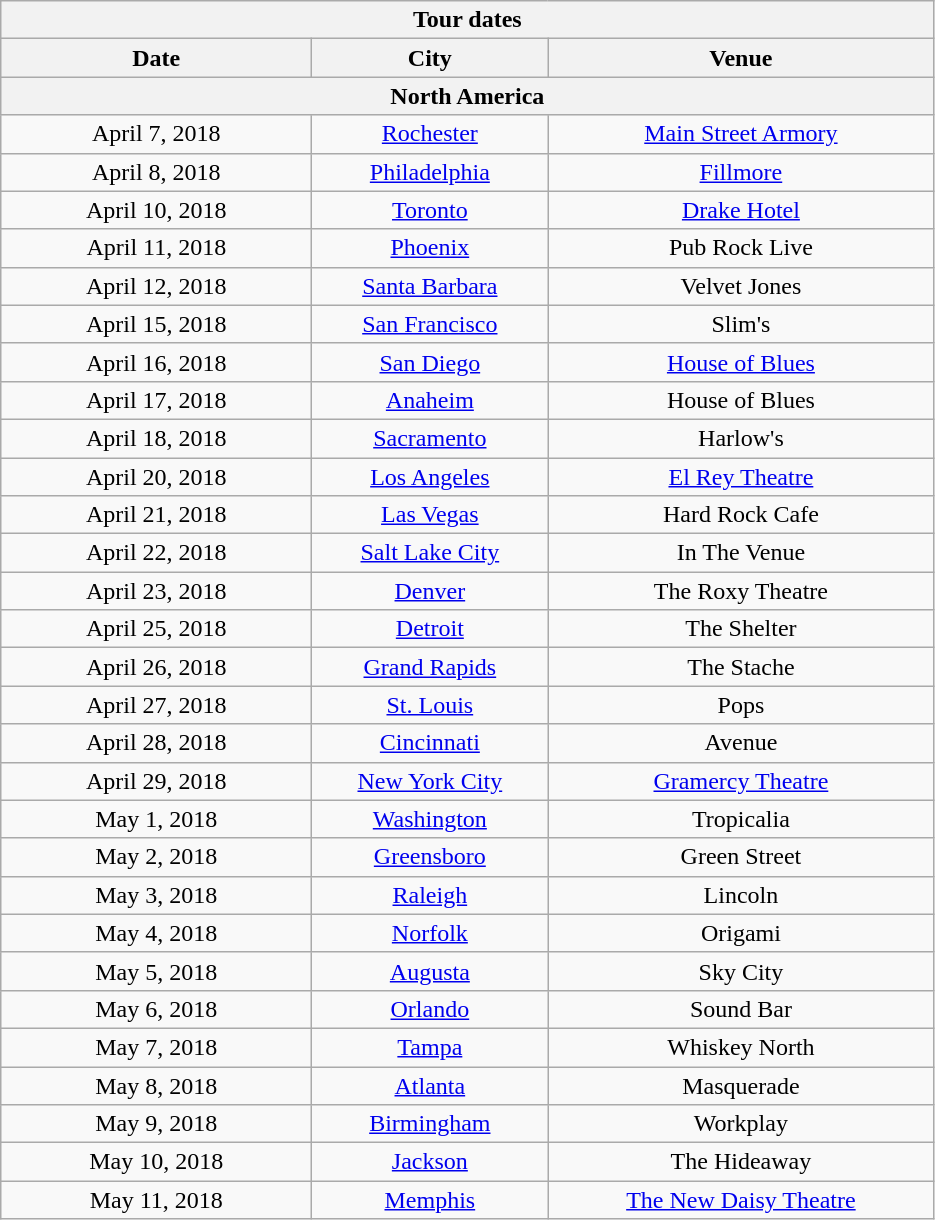<table class="wikitable collapsible collapsed" style="text-align:center;">
<tr>
<th colspan=4>Tour dates</th>
</tr>
<tr>
<th style="width:200px;">Date</th>
<th style="width:150px;">City</th>
<th style="width:250px;">Venue</th>
</tr>
<tr>
<th colspan="4"><strong>North America</strong></th>
</tr>
<tr>
<td>April 7, 2018</td>
<td><a href='#'>Rochester</a></td>
<td><a href='#'>Main Street Armory</a></td>
</tr>
<tr>
<td>April 8, 2018</td>
<td><a href='#'>Philadelphia</a></td>
<td><a href='#'>Fillmore</a></td>
</tr>
<tr>
<td>April 10, 2018</td>
<td><a href='#'>Toronto</a></td>
<td><a href='#'>Drake Hotel</a></td>
</tr>
<tr>
<td>April 11, 2018</td>
<td><a href='#'>Phoenix</a></td>
<td>Pub Rock Live</td>
</tr>
<tr>
<td>April 12, 2018</td>
<td><a href='#'>Santa Barbara</a></td>
<td>Velvet Jones</td>
</tr>
<tr>
<td>April 15, 2018</td>
<td><a href='#'>San Francisco</a></td>
<td>Slim's</td>
</tr>
<tr>
<td>April 16, 2018</td>
<td><a href='#'>San Diego</a></td>
<td><a href='#'>House of Blues</a></td>
</tr>
<tr>
<td>April 17, 2018</td>
<td><a href='#'>Anaheim</a></td>
<td>House of Blues</td>
</tr>
<tr>
<td>April 18, 2018</td>
<td><a href='#'>Sacramento</a></td>
<td>Harlow's</td>
</tr>
<tr>
<td>April 20, 2018</td>
<td><a href='#'>Los Angeles</a></td>
<td><a href='#'>El Rey Theatre</a></td>
</tr>
<tr>
<td>April 21, 2018</td>
<td><a href='#'>Las Vegas</a></td>
<td>Hard Rock Cafe</td>
</tr>
<tr>
<td>April 22, 2018</td>
<td><a href='#'>Salt Lake City</a></td>
<td>In The Venue</td>
</tr>
<tr>
<td>April 23, 2018</td>
<td><a href='#'>Denver</a></td>
<td>The Roxy Theatre</td>
</tr>
<tr>
<td>April 25, 2018</td>
<td><a href='#'>Detroit</a></td>
<td>The Shelter</td>
</tr>
<tr>
<td>April 26, 2018</td>
<td><a href='#'>Grand Rapids</a></td>
<td>The Stache</td>
</tr>
<tr>
<td>April 27, 2018</td>
<td><a href='#'>St. Louis</a></td>
<td>Pops</td>
</tr>
<tr>
<td>April 28, 2018</td>
<td><a href='#'>Cincinnati</a></td>
<td>Avenue</td>
</tr>
<tr>
<td>April 29, 2018</td>
<td><a href='#'>New York City</a></td>
<td><a href='#'>Gramercy Theatre</a></td>
</tr>
<tr>
<td>May 1, 2018</td>
<td><a href='#'>Washington</a></td>
<td>Tropicalia</td>
</tr>
<tr>
<td>May 2, 2018</td>
<td><a href='#'>Greensboro</a></td>
<td>Green Street</td>
</tr>
<tr>
<td>May 3, 2018</td>
<td><a href='#'>Raleigh</a></td>
<td>Lincoln</td>
</tr>
<tr>
<td>May 4, 2018</td>
<td><a href='#'>Norfolk</a></td>
<td>Origami</td>
</tr>
<tr>
<td>May 5, 2018</td>
<td><a href='#'>Augusta</a></td>
<td>Sky City</td>
</tr>
<tr>
<td>May 6, 2018</td>
<td><a href='#'>Orlando</a></td>
<td>Sound Bar</td>
</tr>
<tr>
<td>May 7, 2018</td>
<td><a href='#'>Tampa</a></td>
<td>Whiskey North</td>
</tr>
<tr>
<td>May 8, 2018</td>
<td><a href='#'>Atlanta</a></td>
<td>Masquerade</td>
</tr>
<tr>
<td>May 9, 2018</td>
<td><a href='#'>Birmingham</a></td>
<td>Workplay</td>
</tr>
<tr>
<td>May 10, 2018</td>
<td><a href='#'>Jackson</a></td>
<td>The Hideaway</td>
</tr>
<tr>
<td>May 11, 2018</td>
<td><a href='#'>Memphis</a></td>
<td><a href='#'>The New Daisy Theatre</a></td>
</tr>
</table>
